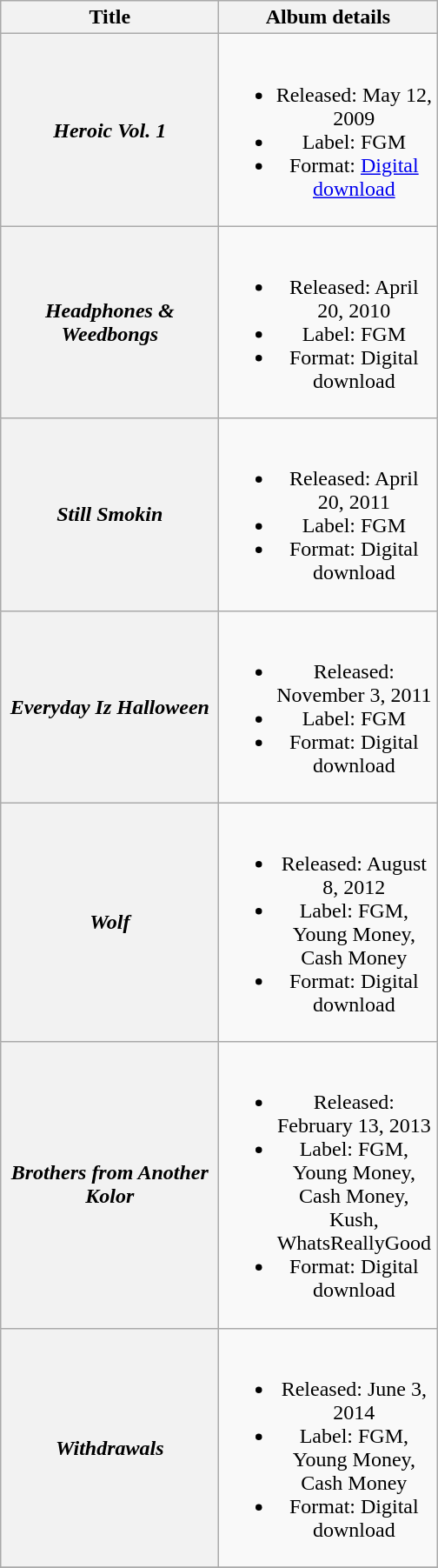<table class="wikitable plainrowheaders" style="text-align:center;" border="1">
<tr>
<th scope="col" style="width:10em;">Title</th>
<th scope="col" style="width:10em;">Album details</th>
</tr>
<tr>
<th scope="row"><em>Heroic Vol. 1</em></th>
<td><br><ul><li>Released: May 12, 2009</li><li>Label: FGM</li><li>Format: <a href='#'>Digital download</a></li></ul></td>
</tr>
<tr>
<th scope="row"><em>Headphones & Weedbongs</em><br></th>
<td><br><ul><li>Released: April 20, 2010</li><li>Label: FGM</li><li>Format: Digital download</li></ul></td>
</tr>
<tr>
<th scope="row"><em>Still Smokin</em><br></th>
<td><br><ul><li>Released: April 20, 2011</li><li>Label: FGM</li><li>Format: Digital download</li></ul></td>
</tr>
<tr>
<th scope="row"><em>Everyday Iz Halloween</em><br></th>
<td><br><ul><li>Released: November 3, 2011</li><li>Label: FGM</li><li>Format: Digital download</li></ul></td>
</tr>
<tr>
<th scope="row"><em>Wolf</em></th>
<td><br><ul><li>Released: August 8, 2012</li><li>Label: FGM, Young Money, Cash Money</li><li>Format: Digital download</li></ul></td>
</tr>
<tr>
<th scope="row"><em>Brothers from Another Kolor</em><br></th>
<td><br><ul><li>Released: February 13, 2013</li><li>Label: FGM, Young Money, Cash Money, Kush, WhatsReallyGood</li><li>Format: Digital download</li></ul></td>
</tr>
<tr>
<th scope="row"><em>Withdrawals</em></th>
<td><br><ul><li>Released: June 3, 2014</li><li>Label: FGM, Young Money, Cash Money</li><li>Format: Digital download</li></ul></td>
</tr>
<tr>
</tr>
</table>
